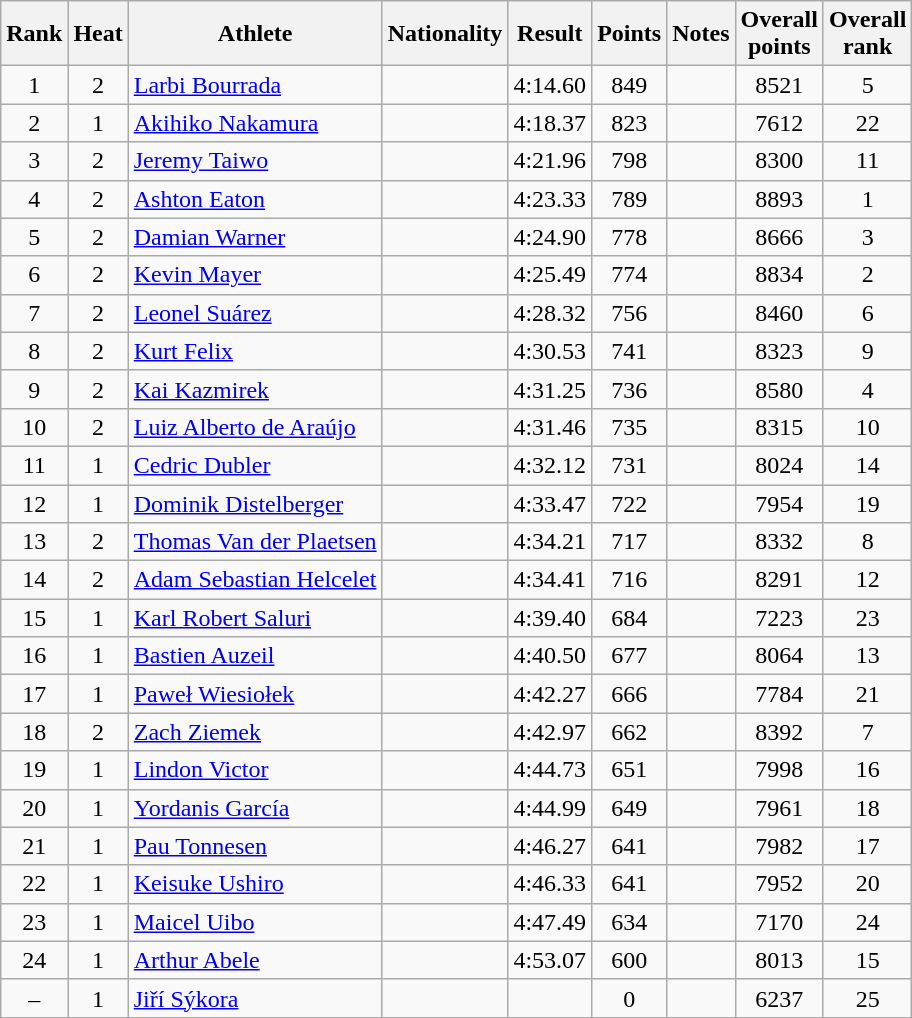<table style="text-align:center" class="wikitable sortable">
<tr>
<th>Rank</th>
<th>Heat</th>
<th>Athlete</th>
<th>Nationality</th>
<th>Result</th>
<th>Points</th>
<th>Notes</th>
<th>Overall<br>points</th>
<th>Overall<br>rank</th>
</tr>
<tr>
<td>1</td>
<td>2</td>
<td align=left><a href='#'>Larbi Bourrada</a></td>
<td align=left></td>
<td>4:14.60</td>
<td>849</td>
<td></td>
<td>8521</td>
<td>5</td>
</tr>
<tr>
<td>2</td>
<td>1</td>
<td align=left><a href='#'>Akihiko Nakamura</a></td>
<td align=left></td>
<td>4:18.37</td>
<td>823</td>
<td></td>
<td>7612</td>
<td>22</td>
</tr>
<tr>
<td>3</td>
<td>2</td>
<td align=left><a href='#'>Jeremy Taiwo</a></td>
<td align=left></td>
<td>4:21.96</td>
<td>798</td>
<td></td>
<td>8300</td>
<td>11</td>
</tr>
<tr>
<td>4</td>
<td>2</td>
<td align=left><a href='#'>Ashton Eaton</a></td>
<td align=left></td>
<td>4:23.33</td>
<td>789</td>
<td></td>
<td>8893</td>
<td>1</td>
</tr>
<tr>
<td>5</td>
<td>2</td>
<td align=left><a href='#'>Damian Warner</a></td>
<td align=left></td>
<td>4:24.90</td>
<td>778</td>
<td></td>
<td>8666</td>
<td>3</td>
</tr>
<tr>
<td>6</td>
<td>2</td>
<td align=left><a href='#'>Kevin Mayer</a></td>
<td align=left></td>
<td>4:25.49</td>
<td>774</td>
<td></td>
<td>8834</td>
<td>2</td>
</tr>
<tr>
<td>7</td>
<td>2</td>
<td align=left><a href='#'>Leonel Suárez</a></td>
<td align=left></td>
<td>4:28.32</td>
<td>756</td>
<td></td>
<td>8460</td>
<td>6</td>
</tr>
<tr>
<td>8</td>
<td>2</td>
<td align=left><a href='#'>Kurt Felix</a></td>
<td align=left></td>
<td>4:30.53</td>
<td>741</td>
<td></td>
<td>8323</td>
<td>9</td>
</tr>
<tr>
<td>9</td>
<td>2</td>
<td align=left><a href='#'>Kai Kazmirek</a></td>
<td align=left></td>
<td>4:31.25</td>
<td>736</td>
<td></td>
<td>8580</td>
<td>4</td>
</tr>
<tr>
<td>10</td>
<td>2</td>
<td align=left><a href='#'>Luiz Alberto de Araújo</a></td>
<td align=left></td>
<td>4:31.46</td>
<td>735</td>
<td></td>
<td>8315</td>
<td>10</td>
</tr>
<tr>
<td>11</td>
<td>1</td>
<td align=left><a href='#'>Cedric Dubler</a></td>
<td align=left></td>
<td>4:32.12</td>
<td>731</td>
<td></td>
<td>8024</td>
<td>14</td>
</tr>
<tr>
<td>12</td>
<td>1</td>
<td align=left><a href='#'>Dominik Distelberger</a></td>
<td align=left></td>
<td>4:33.47</td>
<td>722</td>
<td></td>
<td>7954</td>
<td>19</td>
</tr>
<tr>
<td>13</td>
<td>2</td>
<td align=left><a href='#'>Thomas Van der Plaetsen</a></td>
<td align=left></td>
<td>4:34.21</td>
<td>717</td>
<td></td>
<td>8332</td>
<td>8</td>
</tr>
<tr>
<td>14</td>
<td>2</td>
<td align=left><a href='#'>Adam Sebastian Helcelet</a></td>
<td align=left></td>
<td>4:34.41</td>
<td>716</td>
<td></td>
<td>8291</td>
<td>12</td>
</tr>
<tr>
<td>15</td>
<td>1</td>
<td align=left><a href='#'>Karl Robert Saluri</a></td>
<td align=left></td>
<td>4:39.40</td>
<td>684</td>
<td></td>
<td>7223</td>
<td>23</td>
</tr>
<tr>
<td>16</td>
<td>1</td>
<td align=left><a href='#'>Bastien Auzeil</a></td>
<td align=left></td>
<td>4:40.50</td>
<td>677</td>
<td></td>
<td>8064</td>
<td>13</td>
</tr>
<tr>
<td>17</td>
<td>1</td>
<td align=left><a href='#'>Paweł Wiesiołek</a></td>
<td align=left></td>
<td>4:42.27</td>
<td>666</td>
<td></td>
<td>7784</td>
<td>21</td>
</tr>
<tr>
<td>18</td>
<td>2</td>
<td align=left><a href='#'>Zach Ziemek</a></td>
<td align=left></td>
<td>4:42.97</td>
<td>662</td>
<td></td>
<td>8392</td>
<td>7</td>
</tr>
<tr>
<td>19</td>
<td>1</td>
<td align=left><a href='#'>Lindon Victor</a></td>
<td align=left></td>
<td>4:44.73</td>
<td>651</td>
<td></td>
<td>7998</td>
<td>16</td>
</tr>
<tr>
<td>20</td>
<td>1</td>
<td align=left><a href='#'>Yordanis García</a></td>
<td align=left></td>
<td>4:44.99</td>
<td>649</td>
<td></td>
<td>7961</td>
<td>18</td>
</tr>
<tr>
<td>21</td>
<td>1</td>
<td align=left><a href='#'>Pau Tonnesen</a></td>
<td align=left></td>
<td>4:46.27</td>
<td>641</td>
<td></td>
<td>7982</td>
<td>17</td>
</tr>
<tr>
<td>22</td>
<td>1</td>
<td align=left><a href='#'>Keisuke Ushiro</a></td>
<td align=left></td>
<td>4:46.33</td>
<td>641</td>
<td></td>
<td>7952</td>
<td>20</td>
</tr>
<tr>
<td>23</td>
<td>1</td>
<td align=left><a href='#'>Maicel Uibo</a></td>
<td align=left></td>
<td>4:47.49</td>
<td>634</td>
<td></td>
<td>7170</td>
<td>24</td>
</tr>
<tr>
<td>24</td>
<td>1</td>
<td align=left><a href='#'>Arthur Abele</a></td>
<td align=left></td>
<td>4:53.07</td>
<td>600</td>
<td></td>
<td>8013</td>
<td>15</td>
</tr>
<tr>
<td>–</td>
<td>1</td>
<td align=left><a href='#'>Jiří Sýkora</a></td>
<td align=left></td>
<td></td>
<td>0</td>
<td></td>
<td>6237</td>
<td>25</td>
</tr>
</table>
